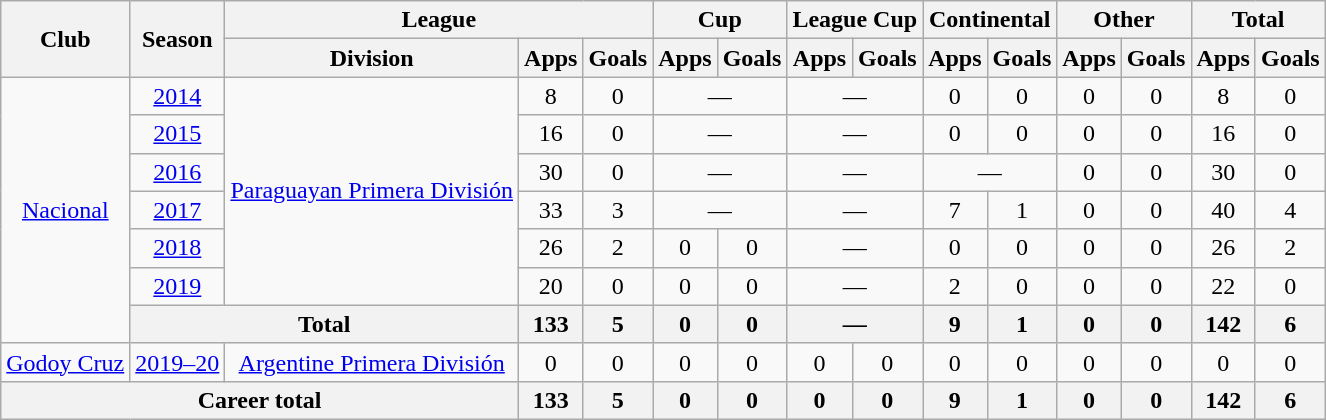<table class="wikitable" style="text-align:center">
<tr>
<th rowspan="2">Club</th>
<th rowspan="2">Season</th>
<th colspan="3">League</th>
<th colspan="2">Cup</th>
<th colspan="2">League Cup</th>
<th colspan="2">Continental</th>
<th colspan="2">Other</th>
<th colspan="2">Total</th>
</tr>
<tr>
<th>Division</th>
<th>Apps</th>
<th>Goals</th>
<th>Apps</th>
<th>Goals</th>
<th>Apps</th>
<th>Goals</th>
<th>Apps</th>
<th>Goals</th>
<th>Apps</th>
<th>Goals</th>
<th>Apps</th>
<th>Goals</th>
</tr>
<tr>
<td rowspan="7"><a href='#'>Nacional</a></td>
<td><a href='#'>2014</a></td>
<td rowspan="6"><a href='#'>Paraguayan Primera División</a></td>
<td>8</td>
<td>0</td>
<td colspan="2">—</td>
<td colspan="2">—</td>
<td>0</td>
<td>0</td>
<td>0</td>
<td>0</td>
<td>8</td>
<td>0</td>
</tr>
<tr>
<td><a href='#'>2015</a></td>
<td>16</td>
<td>0</td>
<td colspan="2">—</td>
<td colspan="2">—</td>
<td>0</td>
<td>0</td>
<td>0</td>
<td>0</td>
<td>16</td>
<td>0</td>
</tr>
<tr>
<td><a href='#'>2016</a></td>
<td>30</td>
<td>0</td>
<td colspan="2">—</td>
<td colspan="2">—</td>
<td colspan="2">—</td>
<td>0</td>
<td>0</td>
<td>30</td>
<td>0</td>
</tr>
<tr>
<td><a href='#'>2017</a></td>
<td>33</td>
<td>3</td>
<td colspan="2">—</td>
<td colspan="2">—</td>
<td>7</td>
<td>1</td>
<td>0</td>
<td>0</td>
<td>40</td>
<td>4</td>
</tr>
<tr>
<td><a href='#'>2018</a></td>
<td>26</td>
<td>2</td>
<td>0</td>
<td>0</td>
<td colspan="2">—</td>
<td>0</td>
<td>0</td>
<td>0</td>
<td>0</td>
<td>26</td>
<td>2</td>
</tr>
<tr>
<td><a href='#'>2019</a></td>
<td>20</td>
<td>0</td>
<td>0</td>
<td>0</td>
<td colspan="2">—</td>
<td>2</td>
<td>0</td>
<td>0</td>
<td>0</td>
<td>22</td>
<td>0</td>
</tr>
<tr>
<th colspan="2">Total</th>
<th>133</th>
<th>5</th>
<th>0</th>
<th>0</th>
<th colspan="2">—</th>
<th>9</th>
<th>1</th>
<th>0</th>
<th>0</th>
<th>142</th>
<th>6</th>
</tr>
<tr>
<td rowspan="1"><a href='#'>Godoy Cruz</a></td>
<td><a href='#'>2019–20</a></td>
<td rowspan="1"><a href='#'>Argentine Primera División</a></td>
<td>0</td>
<td>0</td>
<td>0</td>
<td>0</td>
<td>0</td>
<td>0</td>
<td>0</td>
<td>0</td>
<td>0</td>
<td>0</td>
<td>0</td>
<td>0</td>
</tr>
<tr>
<th colspan="3">Career total</th>
<th>133</th>
<th>5</th>
<th>0</th>
<th>0</th>
<th>0</th>
<th>0</th>
<th>9</th>
<th>1</th>
<th>0</th>
<th>0</th>
<th>142</th>
<th>6</th>
</tr>
</table>
